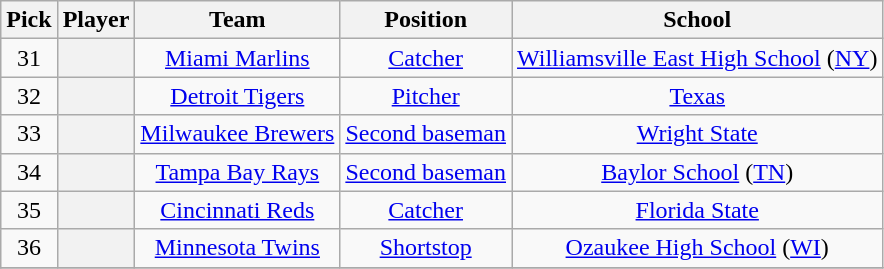<table class="wikitable sortable plainrowheaders" style="text-align:center; width=74%">
<tr>
<th scope="col">Pick</th>
<th scope="col">Player</th>
<th scope="col">Team</th>
<th scope="col">Position</th>
<th scope="col">School</th>
</tr>
<tr>
<td>31</td>
<th scope="row" style="text-align:center"></th>
<td><a href='#'>Miami Marlins</a></td>
<td><a href='#'>Catcher</a></td>
<td><a href='#'>Williamsville East High School</a> (<a href='#'>NY</a>)</td>
</tr>
<tr>
<td>32</td>
<th scope="row" style="text-align:center"></th>
<td><a href='#'>Detroit Tigers</a></td>
<td><a href='#'>Pitcher</a></td>
<td><a href='#'>Texas</a></td>
</tr>
<tr>
<td>33</td>
<th scope="row" style="text-align:center"></th>
<td><a href='#'>Milwaukee Brewers</a></td>
<td><a href='#'>Second baseman</a></td>
<td><a href='#'>Wright State</a></td>
</tr>
<tr>
<td>34</td>
<th scope="row" style="text-align:center"></th>
<td><a href='#'>Tampa Bay Rays</a></td>
<td><a href='#'>Second baseman</a></td>
<td><a href='#'>Baylor School</a> (<a href='#'>TN</a>)</td>
</tr>
<tr>
<td>35</td>
<th scope="row" style="text-align:center"></th>
<td><a href='#'>Cincinnati Reds</a></td>
<td><a href='#'>Catcher</a></td>
<td><a href='#'>Florida State</a></td>
</tr>
<tr>
<td>36</td>
<th scope="row" style="text-align:center"></th>
<td><a href='#'>Minnesota Twins</a></td>
<td><a href='#'>Shortstop</a></td>
<td><a href='#'>Ozaukee High School</a> (<a href='#'>WI</a>)</td>
</tr>
<tr>
</tr>
</table>
